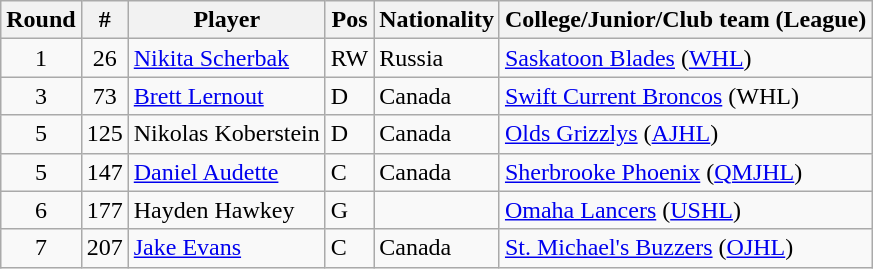<table class="wikitable">
<tr>
<th>Round</th>
<th>#</th>
<th>Player</th>
<th>Pos</th>
<th>Nationality</th>
<th>College/Junior/Club team (League)</th>
</tr>
<tr>
<td style="text-align:center">1</td>
<td style="text-align:center">26</td>
<td><a href='#'>Nikita Scherbak</a></td>
<td>RW</td>
<td> Russia</td>
<td><a href='#'>Saskatoon Blades</a> (<a href='#'>WHL</a>)</td>
</tr>
<tr>
<td style="text-align:center">3</td>
<td style="text-align:center">73 </td>
<td><a href='#'>Brett Lernout</a></td>
<td>D</td>
<td> Canada</td>
<td><a href='#'>Swift Current Broncos</a> (WHL)</td>
</tr>
<tr>
<td style="text-align:center">5</td>
<td style="text-align:center">125 </td>
<td>Nikolas Koberstein</td>
<td>D</td>
<td> Canada</td>
<td><a href='#'>Olds Grizzlys</a> (<a href='#'>AJHL</a>)</td>
</tr>
<tr>
<td style="text-align:center">5</td>
<td style="text-align:center">147</td>
<td><a href='#'>Daniel Audette</a></td>
<td>C</td>
<td> Canada</td>
<td><a href='#'>Sherbrooke Phoenix</a> (<a href='#'>QMJHL</a>)</td>
</tr>
<tr>
<td style="text-align:center">6</td>
<td style="text-align:center">177</td>
<td>Hayden Hawkey</td>
<td>G</td>
<td></td>
<td><a href='#'>Omaha Lancers</a> (<a href='#'>USHL</a>)</td>
</tr>
<tr>
<td style="text-align:center">7</td>
<td style="text-align:center">207</td>
<td><a href='#'>Jake Evans</a></td>
<td>C</td>
<td> Canada</td>
<td><a href='#'>St. Michael's Buzzers</a> (<a href='#'>OJHL</a>)</td>
</tr>
</table>
